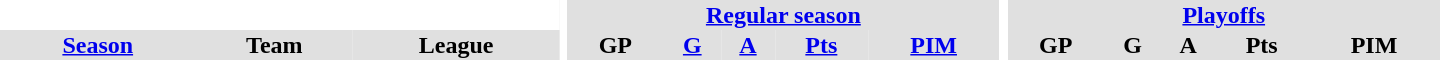<table border="0" cellpadding="1" cellspacing="0" style="text-align:center; width:60em">
<tr bgcolor="#e0e0e0">
<th colspan="3" bgcolor="#ffffff"></th>
<th rowspan="99" bgcolor="#ffffff"></th>
<th colspan="5"><a href='#'>Regular season</a></th>
<th rowspan="99" bgcolor="#ffffff"></th>
<th colspan="5"><a href='#'>Playoffs</a></th>
</tr>
<tr bgcolor="#e0e0e0">
<th><a href='#'>Season</a></th>
<th>Team</th>
<th>League</th>
<th>GP</th>
<th><a href='#'>G</a></th>
<th><a href='#'>A</a></th>
<th><a href='#'>Pts</a></th>
<th><a href='#'>PIM</a></th>
<th>GP</th>
<th>G</th>
<th>A</th>
<th>Pts</th>
<th>PIM</th>
</tr>
</table>
